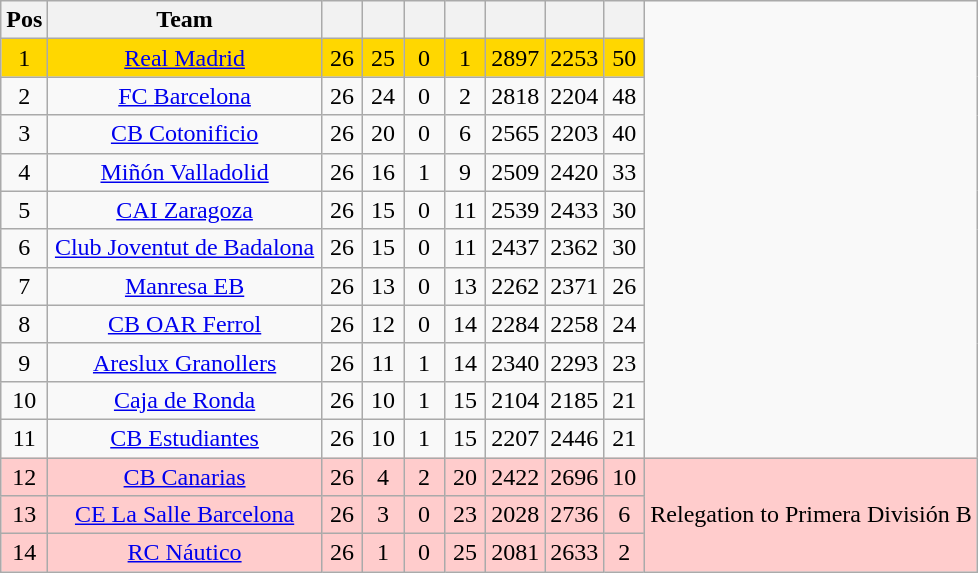<table class="wikitable" style="text-align:center;">
<tr>
<th width=20>Pos</th>
<th width=175>Team</th>
<th width=20></th>
<th width=20></th>
<th width=20></th>
<th width=20></th>
<th width=20></th>
<th width=20></th>
<th width=20></th>
</tr>
<tr bgcolor= gold>
<td>1</td>
<td><a href='#'>Real Madrid</a></td>
<td>26</td>
<td>25</td>
<td>0</td>
<td>1</td>
<td>2897</td>
<td>2253</td>
<td>50</td>
</tr>
<tr>
<td>2</td>
<td><a href='#'>FC Barcelona</a></td>
<td>26</td>
<td>24</td>
<td>0</td>
<td>2</td>
<td>2818</td>
<td>2204</td>
<td>48</td>
</tr>
<tr>
<td>3</td>
<td><a href='#'>CB Cotonificio</a></td>
<td>26</td>
<td>20</td>
<td>0</td>
<td>6</td>
<td>2565</td>
<td>2203</td>
<td>40</td>
</tr>
<tr>
<td>4</td>
<td><a href='#'>Miñón Valladolid</a></td>
<td>26</td>
<td>16</td>
<td>1</td>
<td>9</td>
<td>2509</td>
<td>2420</td>
<td>33</td>
</tr>
<tr>
<td>5</td>
<td><a href='#'>CAI Zaragoza</a></td>
<td>26</td>
<td>15</td>
<td>0</td>
<td>11</td>
<td>2539</td>
<td>2433</td>
<td>30</td>
</tr>
<tr>
<td>6</td>
<td><a href='#'>Club Joventut de Badalona</a></td>
<td>26</td>
<td>15</td>
<td>0</td>
<td>11</td>
<td>2437</td>
<td>2362</td>
<td>30</td>
</tr>
<tr>
<td>7</td>
<td><a href='#'>Manresa EB</a></td>
<td>26</td>
<td>13</td>
<td>0</td>
<td>13</td>
<td>2262</td>
<td>2371</td>
<td>26</td>
</tr>
<tr>
<td>8</td>
<td><a href='#'>CB OAR Ferrol</a></td>
<td>26</td>
<td>12</td>
<td>0</td>
<td>14</td>
<td>2284</td>
<td>2258</td>
<td>24</td>
</tr>
<tr>
<td>9</td>
<td><a href='#'>Areslux Granollers</a></td>
<td>26</td>
<td>11</td>
<td>1</td>
<td>14</td>
<td>2340</td>
<td>2293</td>
<td>23</td>
</tr>
<tr>
<td>10</td>
<td><a href='#'>Caja de Ronda</a></td>
<td>26</td>
<td>10</td>
<td>1</td>
<td>15</td>
<td>2104</td>
<td>2185</td>
<td>21</td>
</tr>
<tr>
<td>11</td>
<td><a href='#'>CB Estudiantes</a></td>
<td>26</td>
<td>10</td>
<td>1</td>
<td>15</td>
<td>2207</td>
<td>2446</td>
<td>21</td>
</tr>
<tr bgcolor=FFCCCC>
<td>12</td>
<td><a href='#'>CB Canarias</a></td>
<td>26</td>
<td>4</td>
<td>2</td>
<td>20</td>
<td>2422</td>
<td>2696</td>
<td>10</td>
<td rowspan=3>Relegation to Primera División B</td>
</tr>
<tr bgcolor=FFCCCC>
<td>13</td>
<td><a href='#'>CE La Salle Barcelona</a></td>
<td>26</td>
<td>3</td>
<td>0</td>
<td>23</td>
<td>2028</td>
<td>2736</td>
<td>6</td>
</tr>
<tr bgcolor=FFCCCC>
<td>14</td>
<td><a href='#'>RC Náutico</a></td>
<td>26</td>
<td>1</td>
<td>0</td>
<td>25</td>
<td>2081</td>
<td>2633</td>
<td>2</td>
</tr>
</table>
